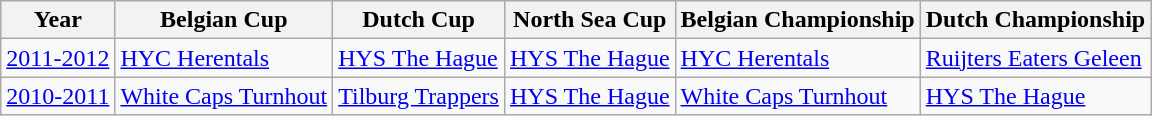<table class="wikitable">
<tr>
<th>Year</th>
<th>Belgian Cup</th>
<th>Dutch Cup</th>
<th>North Sea Cup</th>
<th>Belgian Championship</th>
<th>Dutch Championship</th>
</tr>
<tr>
<td><a href='#'>2011-2012</a></td>
<td><a href='#'>HYC Herentals</a></td>
<td><a href='#'>HYS The Hague</a></td>
<td><a href='#'>HYS The Hague</a></td>
<td><a href='#'>HYC Herentals</a></td>
<td><a href='#'>Ruijters Eaters Geleen</a></td>
</tr>
<tr>
<td><a href='#'>2010-2011</a></td>
<td><a href='#'>White Caps Turnhout</a></td>
<td><a href='#'>Tilburg Trappers</a></td>
<td><a href='#'>HYS The Hague</a></td>
<td><a href='#'>White Caps Turnhout</a></td>
<td><a href='#'>HYS The Hague</a></td>
</tr>
</table>
